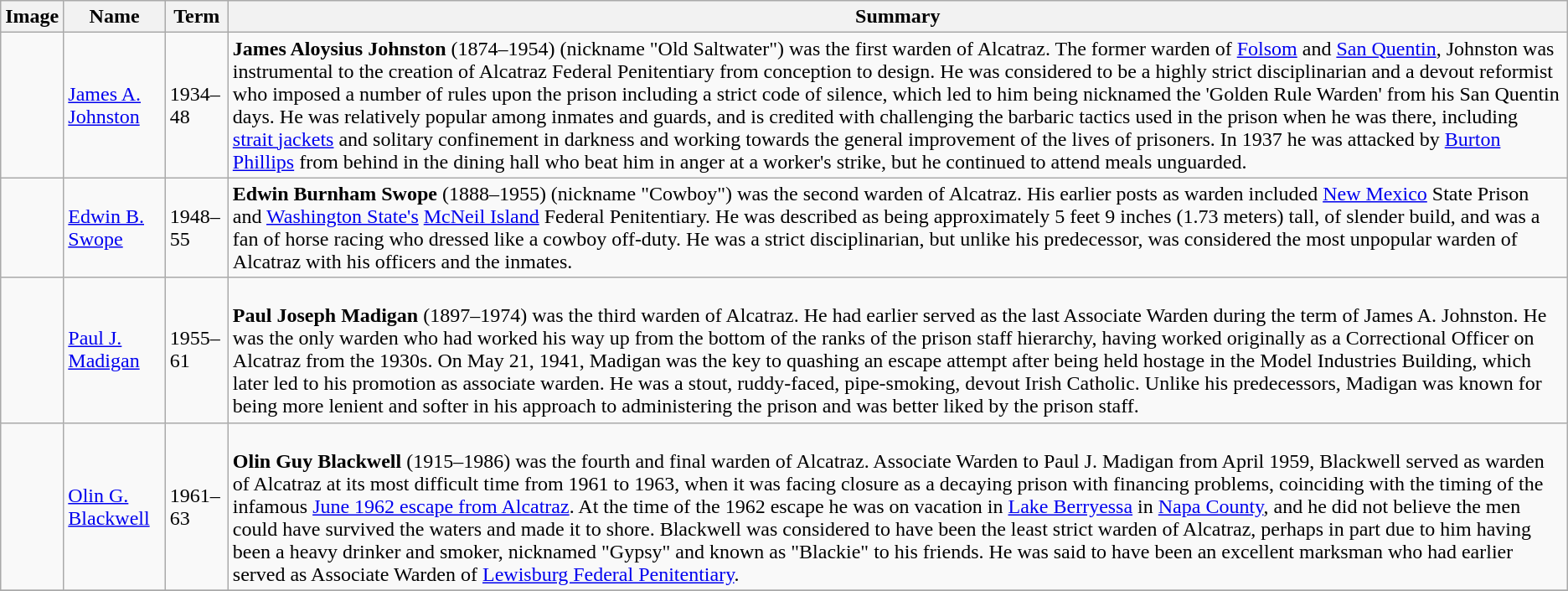<table class="wikitable">
<tr>
<th>Image</th>
<th>Name</th>
<th>Term</th>
<th>Summary</th>
</tr>
<tr>
<td></td>
<td><a href='#'>James A. Johnston</a></td>
<td>1934–48</td>
<td><strong>James Aloysius Johnston</strong> (1874–1954) (nickname "Old Saltwater") was the first warden of Alcatraz. The former warden of <a href='#'>Folsom</a> and <a href='#'>San Quentin</a>, Johnston was instrumental to the creation of Alcatraz Federal Penitentiary from conception to design. He was considered to be a highly strict disciplinarian and a devout reformist who imposed a number of rules upon the prison including a strict code of silence, which led to him being nicknamed the 'Golden Rule Warden' from his San Quentin days. He was relatively popular among inmates and guards, and is credited with challenging the barbaric tactics used in the prison when he was there, including <a href='#'>strait jackets</a> and solitary confinement in darkness and working towards the general improvement of the lives of prisoners. In 1937 he was attacked by <a href='#'>Burton Phillips</a> from behind in the dining hall who beat him in anger at a worker's strike, but he continued to attend meals unguarded.</td>
</tr>
<tr>
<td></td>
<td><a href='#'>Edwin B. Swope</a></td>
<td>1948–55</td>
<td><strong>Edwin Burnham Swope</strong> (1888–1955) (nickname "Cowboy") was the second warden of Alcatraz. His earlier posts as warden included <a href='#'>New Mexico</a> State Prison and <a href='#'>Washington State's</a> <a href='#'>McNeil Island</a> Federal Penitentiary. He was described as being approximately 5 feet 9 inches (1.73 meters) tall, of slender build, and was a fan of horse racing who dressed like a cowboy off-duty. He was a strict disciplinarian, but unlike his predecessor, was considered the most unpopular warden of Alcatraz with his officers and the inmates.</td>
</tr>
<tr>
<td></td>
<td><a href='#'>Paul J. Madigan</a></td>
<td>1955–61</td>
<td><br><strong>Paul Joseph Madigan</strong> (1897–1974) was the third warden of Alcatraz. He had earlier served as the last Associate Warden during the term of James A. Johnston. He was the only warden who had worked his way up from the bottom of the ranks of the prison staff hierarchy, having worked originally as a Correctional Officer on Alcatraz from the 1930s. On May 21, 1941, Madigan was the key to quashing an escape attempt after being held hostage in the Model Industries Building, which later led to his promotion as associate warden. He was a stout, ruddy-faced, pipe-smoking, devout Irish Catholic. Unlike his predecessors, Madigan was known for being more lenient and softer in his approach to administering the prison and was better liked by the prison staff.</td>
</tr>
<tr>
<td></td>
<td><a href='#'>Olin G. Blackwell</a></td>
<td>1961–63</td>
<td><br><strong>Olin Guy Blackwell</strong> (1915–1986) was the fourth and final warden of Alcatraz. Associate Warden to Paul J. Madigan from April 1959, Blackwell served as warden of Alcatraz at its most difficult time from 1961 to 1963, when it was facing closure as a decaying prison with financing problems, coinciding with the timing of the infamous <a href='#'>June 1962 escape from Alcatraz</a>. At the time of the 1962 escape he was on vacation in <a href='#'>Lake Berryessa</a> in <a href='#'>Napa County</a>, and he did not believe the men could have survived the waters and made it to shore. Blackwell was considered to have been the least strict warden of Alcatraz, perhaps in part due to him having been a heavy drinker and smoker, nicknamed "Gypsy" and known as "Blackie" to his friends. He was said to have been an excellent marksman who had earlier served as Associate Warden of <a href='#'>Lewisburg Federal Penitentiary</a>.</td>
</tr>
<tr>
</tr>
</table>
